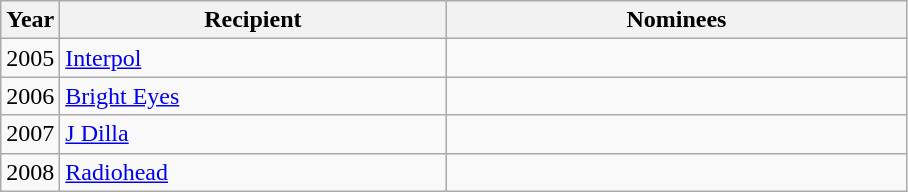<table class="wikitable sortable">
<tr>
<th>Year</th>
<th style="width:250px;">Recipient</th>
<th style="width:300px;" class="unsortable">Nominees</th>
</tr>
<tr>
<td>2005</td>
<td><a href='#'>Interpol</a></td>
<td></td>
</tr>
<tr>
<td>2006</td>
<td><a href='#'>Bright Eyes</a></td>
<td></td>
</tr>
<tr>
<td>2007</td>
<td><a href='#'>J Dilla</a></td>
<td></td>
</tr>
<tr>
<td>2008</td>
<td><a href='#'>Radiohead</a></td>
<td></td>
</tr>
</table>
